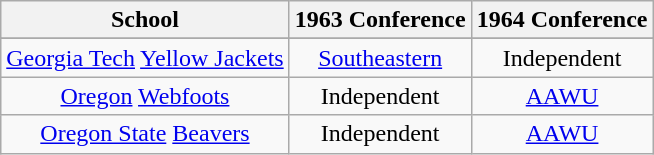<table class="wikitable sortable">
<tr>
<th>School</th>
<th>1963 Conference</th>
<th>1964 Conference</th>
</tr>
<tr style="text-align:center;">
</tr>
<tr style="text-align:center;">
<td><a href='#'>Georgia Tech</a> <a href='#'>Yellow Jackets</a></td>
<td><a href='#'>Southeastern</a></td>
<td>Independent</td>
</tr>
<tr style="text-align:center;">
<td><a href='#'>Oregon</a> <a href='#'>Webfoots</a></td>
<td>Independent</td>
<td><a href='#'>AAWU</a></td>
</tr>
<tr style="text-align:center;">
<td><a href='#'>Oregon State</a> <a href='#'>Beavers</a></td>
<td>Independent</td>
<td><a href='#'>AAWU</a></td>
</tr>
</table>
